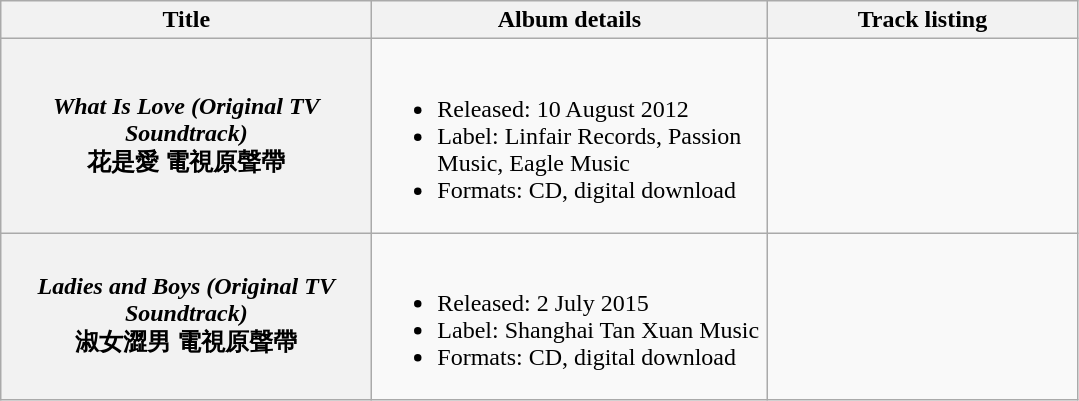<table class="wikitable plainrowheaders" style="text-align:center;">
<tr>
<th style="width:15em;">Title</th>
<th style="width:16em;">Album details</th>
<th style="width:200px;">Track listing</th>
</tr>
<tr>
<th scope="row"><em>What Is Love (Original TV Soundtrack)</em> <br>花是愛 電視原聲帶</th>
<td align="left"><br><ul><li>Released: 10 August 2012</li><li>Label: Linfair Records, Passion Music, Eagle Music</li><li>Formats: CD, digital download</li></ul></td>
<td align="center"></td>
</tr>
<tr>
<th scope="row"><em>Ladies and Boys (Original TV Soundtrack)</em> <br>淑女澀男 電視原聲帶</th>
<td align="left"><br><ul><li>Released: 2 July 2015</li><li>Label: Shanghai Tan Xuan Music</li><li>Formats: CD, digital download</li></ul></td>
<td align="center"></td>
</tr>
</table>
